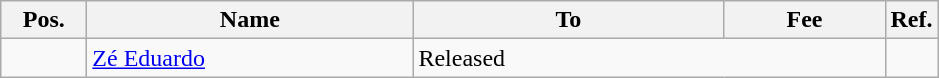<table class="wikitable">
<tr>
<th style="width:50px">Pos.</th>
<th style="width:210px">Name</th>
<th style="width:200px">To</th>
<th style="width:100px">Fee</th>
<th style="width:20px">Ref.</th>
</tr>
<tr>
<td></td>
<td> <a href='#'>Zé Eduardo</a></td>
<td colspan=2>Released</td>
<td></td>
</tr>
</table>
